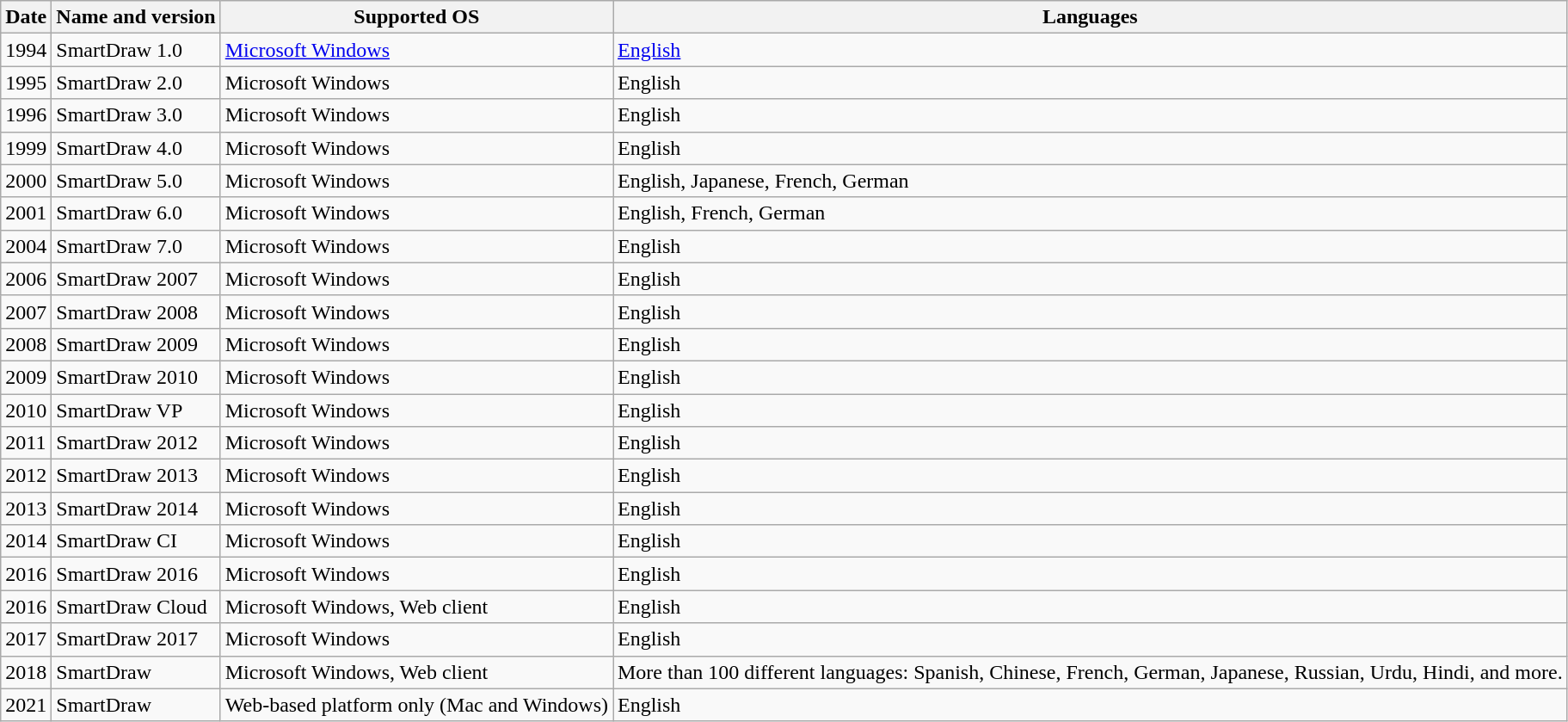<table class="wikitable">
<tr>
<th>Date</th>
<th>Name and version</th>
<th>Supported OS</th>
<th>Languages</th>
</tr>
<tr>
<td>1994</td>
<td>SmartDraw 1.0</td>
<td><a href='#'>Microsoft Windows</a></td>
<td><a href='#'>English</a></td>
</tr>
<tr>
<td>1995</td>
<td>SmartDraw 2.0</td>
<td>Microsoft Windows</td>
<td>English</td>
</tr>
<tr>
<td>1996</td>
<td>SmartDraw 3.0</td>
<td>Microsoft Windows</td>
<td>English</td>
</tr>
<tr>
<td>1999</td>
<td>SmartDraw 4.0</td>
<td>Microsoft Windows</td>
<td>English</td>
</tr>
<tr>
<td>2000</td>
<td>SmartDraw 5.0</td>
<td>Microsoft Windows</td>
<td>English, Japanese, French, German</td>
</tr>
<tr>
<td>2001</td>
<td>SmartDraw 6.0</td>
<td>Microsoft Windows</td>
<td>English, French, German</td>
</tr>
<tr>
<td>2004</td>
<td>SmartDraw 7.0</td>
<td>Microsoft Windows</td>
<td>English</td>
</tr>
<tr>
<td>2006</td>
<td>SmartDraw 2007</td>
<td>Microsoft Windows</td>
<td>English</td>
</tr>
<tr>
<td>2007</td>
<td>SmartDraw 2008</td>
<td>Microsoft Windows</td>
<td>English</td>
</tr>
<tr>
<td>2008</td>
<td>SmartDraw 2009</td>
<td>Microsoft Windows</td>
<td>English</td>
</tr>
<tr>
<td>2009</td>
<td>SmartDraw 2010</td>
<td>Microsoft Windows</td>
<td>English</td>
</tr>
<tr>
<td>2010</td>
<td>SmartDraw VP</td>
<td>Microsoft Windows</td>
<td>English</td>
</tr>
<tr>
<td>2011</td>
<td>SmartDraw 2012</td>
<td>Microsoft Windows</td>
<td>English</td>
</tr>
<tr>
<td>2012</td>
<td>SmartDraw 2013</td>
<td>Microsoft Windows</td>
<td>English</td>
</tr>
<tr>
<td>2013</td>
<td>SmartDraw 2014</td>
<td>Microsoft Windows</td>
<td>English</td>
</tr>
<tr>
<td>2014</td>
<td>SmartDraw CI</td>
<td>Microsoft Windows</td>
<td>English</td>
</tr>
<tr>
<td>2016</td>
<td>SmartDraw 2016</td>
<td>Microsoft Windows</td>
<td>English</td>
</tr>
<tr>
<td>2016</td>
<td>SmartDraw Cloud</td>
<td>Microsoft Windows, Web client</td>
<td>English</td>
</tr>
<tr>
<td>2017</td>
<td>SmartDraw 2017</td>
<td>Microsoft Windows</td>
<td>English</td>
</tr>
<tr>
<td>2018</td>
<td>SmartDraw</td>
<td>Microsoft Windows, Web client</td>
<td>More than 100 different languages: Spanish, Chinese, French, German, Japanese, Russian, Urdu, Hindi, and more.</td>
</tr>
<tr>
<td>2021</td>
<td>SmartDraw</td>
<td>Web-based platform only (Mac and Windows)</td>
<td>English</td>
</tr>
</table>
